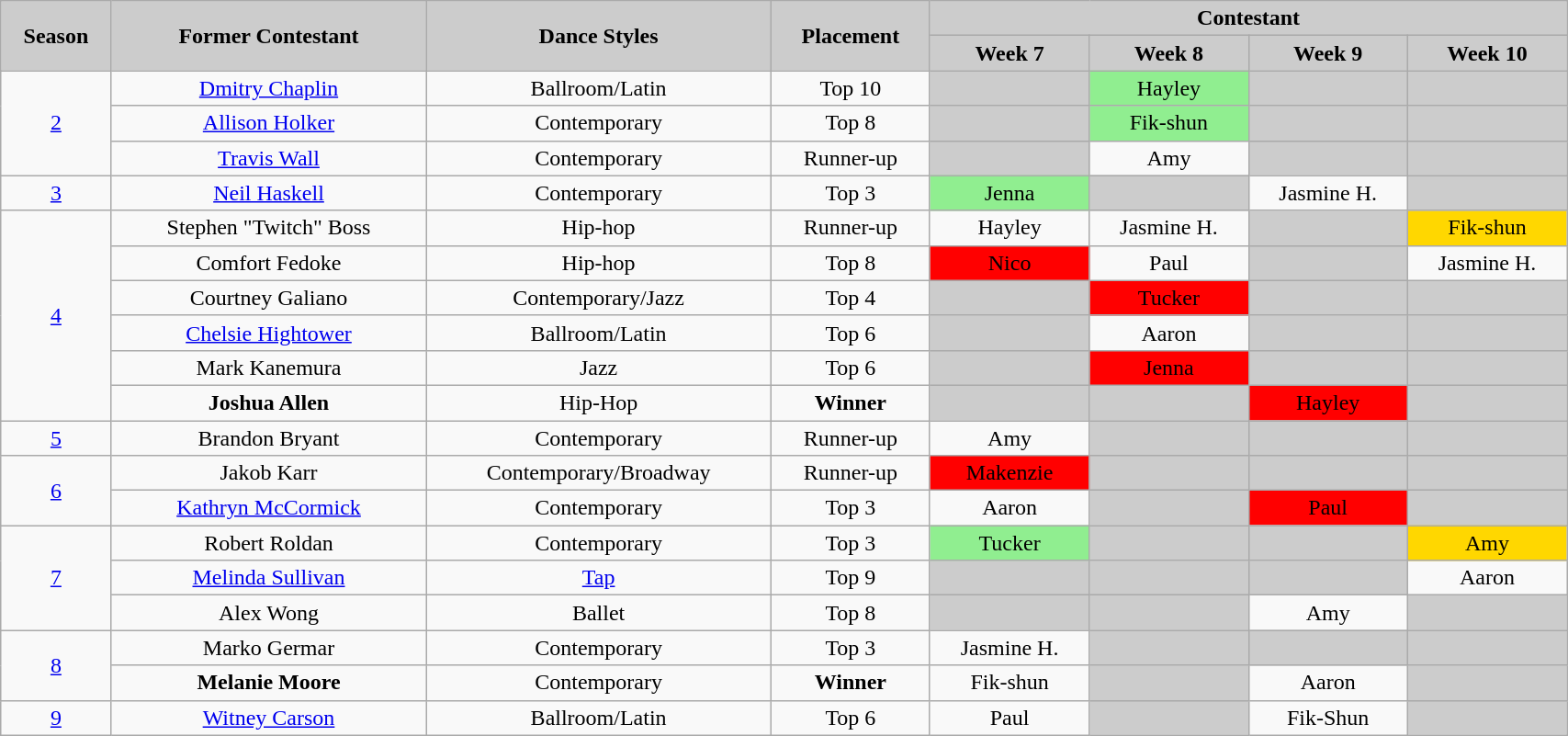<table class="wikitable"  style="width:90%; text-align:center;">
<tr>
<th style="background:#ccc;" rowspan="2"><strong>Season</strong></th>
<th style="background:#ccc;" rowspan="2"><strong>Former Contestant</strong></th>
<th style="background:#ccc;" rowspan="2"><strong>Dance Styles</strong></th>
<th style="background:#ccc;" rowspan="2"><strong>Placement</strong></th>
<th style="background:#ccc;" colspan="6"><strong>Contestant</strong></th>
</tr>
<tr>
<th style="background:#ccc;">Week 7</th>
<th style="background:#ccc;">Week 8</th>
<th style="background:#ccc;">Week 9</th>
<th style="background:#ccc;">Week 10</th>
</tr>
<tr>
<td rowspan=3><a href='#'>2</a></td>
<td><a href='#'>Dmitry Chaplin</a></td>
<td>Ballroom/Latin</td>
<td>Top 10</td>
<td style="background:#ccc;"></td>
<td style="background:lightgreen;">Hayley</td>
<td style="background:#ccc;"></td>
<td style="background:#ccc;"></td>
</tr>
<tr>
<td><a href='#'>Allison Holker</a></td>
<td>Contemporary</td>
<td>Top 8</td>
<td style="background:#ccc;"></td>
<td style="background:lightgreen;">Fik-shun</td>
<td style="background:#ccc;"></td>
<td style="background:#ccc;"></td>
</tr>
<tr>
<td><a href='#'>Travis Wall</a></td>
<td>Contemporary</td>
<td>Runner-up</td>
<td style="background:#ccc;"></td>
<td>Amy</td>
<td style="background:#ccc;"></td>
<td style="background:#ccc;"></td>
</tr>
<tr>
<td><a href='#'>3</a></td>
<td><a href='#'>Neil Haskell</a></td>
<td>Contemporary</td>
<td>Top 3</td>
<td style="background:lightgreen;">Jenna</td>
<td style="background:#ccc;"></td>
<td>Jasmine H.</td>
<td style="background:#ccc;"></td>
</tr>
<tr>
<td rowspan=6><a href='#'>4</a></td>
<td>Stephen "Twitch" Boss</td>
<td>Hip-hop</td>
<td>Runner-up</td>
<td>Hayley</td>
<td>Jasmine H.</td>
<td style="background:#ccc;"></td>
<td style="background:gold;">Fik-shun</td>
</tr>
<tr>
<td>Comfort Fedoke</td>
<td>Hip-hop</td>
<td>Top 8</td>
<td style="background:red;">Nico</td>
<td>Paul</td>
<td style="background:#ccc;"></td>
<td>Jasmine H.</td>
</tr>
<tr>
<td>Courtney Galiano</td>
<td>Contemporary/Jazz</td>
<td>Top 4</td>
<td style="background:#ccc;"></td>
<td style="background:red;">Tucker</td>
<td style="background:#ccc;"></td>
<td style="background:#ccc;"></td>
</tr>
<tr>
<td><a href='#'>Chelsie Hightower</a></td>
<td>Ballroom/Latin</td>
<td>Top 6</td>
<td style="background:#ccc;"></td>
<td>Aaron</td>
<td style="background:#ccc;"></td>
<td style="background:#ccc;"></td>
</tr>
<tr>
<td>Mark Kanemura</td>
<td>Jazz</td>
<td>Top 6</td>
<td style="background:#ccc;"></td>
<td style="background:red;">Jenna</td>
<td style="background:#ccc;"></td>
<td style="background:#ccc;"></td>
</tr>
<tr>
<td><strong>Joshua Allen</strong></td>
<td>Hip-Hop</td>
<td><strong>Winner</strong></td>
<td style="background:#ccc;"></td>
<td style="background:#ccc;"></td>
<td style="background:red;">Hayley</td>
<td style="background:#ccc;"></td>
</tr>
<tr>
<td><a href='#'>5</a></td>
<td>Brandon Bryant</td>
<td>Contemporary</td>
<td>Runner-up</td>
<td>Amy</td>
<td style="background:#ccc;"></td>
<td style="background:#ccc;"></td>
<td style="background:#ccc;"></td>
</tr>
<tr>
<td rowspan=2><a href='#'>6</a></td>
<td>Jakob Karr</td>
<td>Contemporary/Broadway</td>
<td>Runner-up</td>
<td style="background:red;">Makenzie</td>
<td style="background:#ccc;"></td>
<td style="background:#ccc;"></td>
<td style="background:#ccc;"></td>
</tr>
<tr>
<td><a href='#'>Kathryn McCormick</a></td>
<td>Contemporary</td>
<td>Top 3</td>
<td>Aaron</td>
<td style="background:#ccc;"></td>
<td style="background:red;">Paul</td>
<td style="background:#ccc;"></td>
</tr>
<tr>
<td rowspan=3><a href='#'>7</a></td>
<td>Robert Roldan</td>
<td>Contemporary</td>
<td>Top 3</td>
<td style="background:lightgreen;">Tucker</td>
<td style="background:#ccc;"></td>
<td style="background:#ccc;"></td>
<td style="background:gold;">Amy</td>
</tr>
<tr>
<td><a href='#'>Melinda Sullivan</a></td>
<td><a href='#'>Tap</a></td>
<td>Top 9</td>
<td style="background:#ccc;"></td>
<td style="background:#ccc;"></td>
<td style="background:#ccc;"></td>
<td>Aaron</td>
</tr>
<tr>
<td>Alex Wong</td>
<td>Ballet</td>
<td>Top 8</td>
<td style="background:#ccc;"></td>
<td style="background:#ccc;"></td>
<td>Amy</td>
<td style="background:#ccc;"></td>
</tr>
<tr>
<td rowspan=2><a href='#'>8</a></td>
<td>Marko Germar</td>
<td>Contemporary</td>
<td>Top 3</td>
<td>Jasmine H.</td>
<td style="background:#ccc;"></td>
<td style="background:#ccc;"></td>
<td style="background:#ccc;"></td>
</tr>
<tr>
<td><strong>Melanie Moore</strong></td>
<td>Contemporary</td>
<td><strong>Winner</strong></td>
<td>Fik-shun</td>
<td style="background:#ccc;"></td>
<td>Aaron</td>
<td style="background:#ccc;"></td>
</tr>
<tr>
<td><a href='#'>9</a></td>
<td><a href='#'>Witney Carson</a></td>
<td>Ballroom/Latin</td>
<td>Top 6</td>
<td>Paul</td>
<td style="background:#ccc;"></td>
<td>Fik-Shun</td>
<td style="background:#ccc;"></td>
</tr>
</table>
